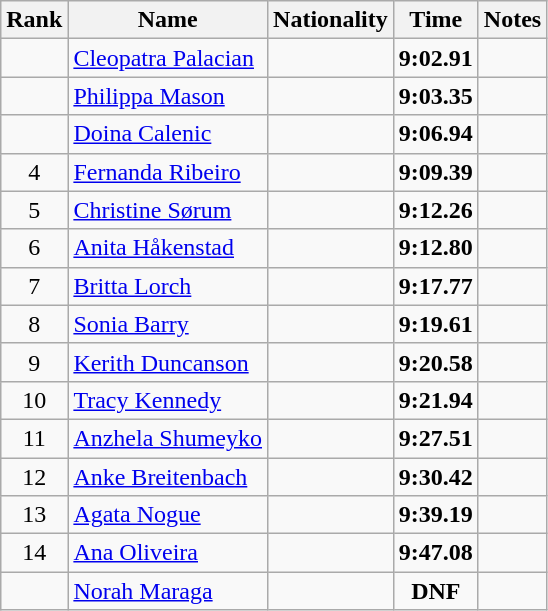<table class="wikitable sortable" style="text-align:center">
<tr>
<th>Rank</th>
<th>Name</th>
<th>Nationality</th>
<th>Time</th>
<th>Notes</th>
</tr>
<tr>
<td></td>
<td align=left><a href='#'>Cleopatra Palacian</a></td>
<td align=left></td>
<td><strong>9:02.91</strong></td>
<td></td>
</tr>
<tr>
<td></td>
<td align=left><a href='#'>Philippa Mason</a></td>
<td align=left></td>
<td><strong>9:03.35</strong></td>
<td></td>
</tr>
<tr>
<td></td>
<td align=left><a href='#'>Doina Calenic</a></td>
<td align=left></td>
<td><strong>9:06.94</strong></td>
<td></td>
</tr>
<tr>
<td>4</td>
<td align=left><a href='#'>Fernanda Ribeiro</a></td>
<td align=left></td>
<td><strong>9:09.39</strong></td>
<td></td>
</tr>
<tr>
<td>5</td>
<td align=left><a href='#'>Christine Sørum</a></td>
<td align=left></td>
<td><strong>9:12.26</strong></td>
<td></td>
</tr>
<tr>
<td>6</td>
<td align=left><a href='#'>Anita Håkenstad</a></td>
<td align=left></td>
<td><strong>9:12.80</strong></td>
<td></td>
</tr>
<tr>
<td>7</td>
<td align=left><a href='#'>Britta Lorch</a></td>
<td align=left></td>
<td><strong>9:17.77</strong></td>
<td></td>
</tr>
<tr>
<td>8</td>
<td align=left><a href='#'>Sonia Barry</a></td>
<td align=left></td>
<td><strong>9:19.61</strong></td>
<td></td>
</tr>
<tr>
<td>9</td>
<td align=left><a href='#'>Kerith Duncanson</a></td>
<td align=left></td>
<td><strong>9:20.58</strong></td>
<td></td>
</tr>
<tr>
<td>10</td>
<td align=left><a href='#'>Tracy Kennedy</a></td>
<td align=left></td>
<td><strong>9:21.94</strong></td>
<td></td>
</tr>
<tr>
<td>11</td>
<td align=left><a href='#'>Anzhela Shumeyko</a></td>
<td align=left></td>
<td><strong>9:27.51</strong></td>
<td></td>
</tr>
<tr>
<td>12</td>
<td align=left><a href='#'>Anke Breitenbach</a></td>
<td align=left></td>
<td><strong>9:30.42</strong></td>
<td></td>
</tr>
<tr>
<td>13</td>
<td align=left><a href='#'>Agata Nogue</a></td>
<td align=left></td>
<td><strong>9:39.19</strong></td>
<td></td>
</tr>
<tr>
<td>14</td>
<td align=left><a href='#'>Ana Oliveira</a></td>
<td align=left></td>
<td><strong>9:47.08</strong></td>
<td></td>
</tr>
<tr>
<td></td>
<td align=left><a href='#'>Norah Maraga</a></td>
<td align=left></td>
<td><strong>DNF</strong></td>
<td></td>
</tr>
</table>
